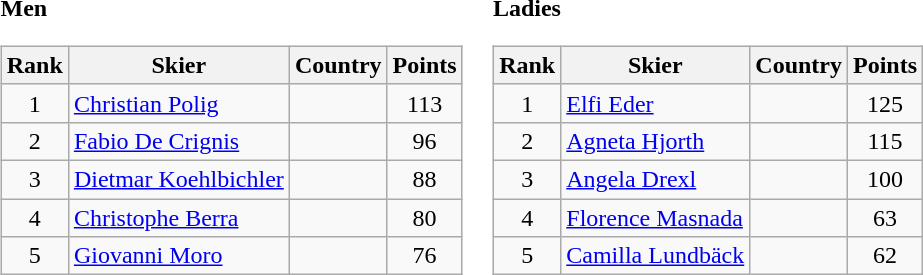<table>
<tr>
<td><br><strong>Men</strong><table class="wikitable">
<tr class="backgroundcolor5">
<th>Rank</th>
<th>Skier</th>
<th>Country</th>
<th>Points</th>
</tr>
<tr>
<td align="center">1</td>
<td><a href='#'>Christian Polig</a></td>
<td></td>
<td align="center">113</td>
</tr>
<tr>
<td align="center">2</td>
<td><a href='#'>Fabio De Crignis</a></td>
<td></td>
<td align="center">96</td>
</tr>
<tr>
<td align="center">3</td>
<td><a href='#'>Dietmar Koehlbichler</a></td>
<td></td>
<td align="center">88</td>
</tr>
<tr>
<td align="center">4</td>
<td><a href='#'>Christophe Berra</a></td>
<td></td>
<td align="center">80</td>
</tr>
<tr>
<td align="center">5</td>
<td><a href='#'>Giovanni Moro</a></td>
<td></td>
<td align="center">76</td>
</tr>
</table>
</td>
<td><br><strong>Ladies</strong><table class="wikitable">
<tr class="backgroundcolor5">
<th>Rank</th>
<th>Skier</th>
<th>Country</th>
<th>Points</th>
</tr>
<tr>
<td align="center">1</td>
<td><a href='#'>Elfi Eder</a></td>
<td></td>
<td align="center">125</td>
</tr>
<tr>
<td align="center">2</td>
<td><a href='#'>Agneta Hjorth</a></td>
<td></td>
<td align="center">115</td>
</tr>
<tr>
<td align="center">3</td>
<td><a href='#'>Angela Drexl</a></td>
<td></td>
<td align="center">100</td>
</tr>
<tr>
<td align="center">4</td>
<td><a href='#'>Florence Masnada</a></td>
<td></td>
<td align="center">63</td>
</tr>
<tr>
<td align="center">5</td>
<td><a href='#'>Camilla Lundbäck</a></td>
<td></td>
<td align="center">62</td>
</tr>
</table>
</td>
</tr>
</table>
